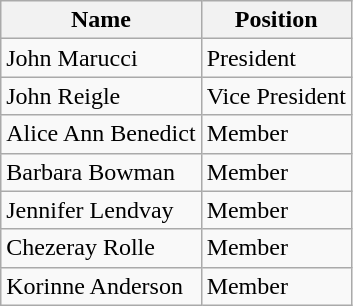<table class="wikitable">
<tr>
<th>Name</th>
<th>Position</th>
</tr>
<tr>
<td>John Marucci</td>
<td>President</td>
</tr>
<tr>
<td>John Reigle</td>
<td>Vice President</td>
</tr>
<tr>
<td>Alice Ann Benedict</td>
<td>Member</td>
</tr>
<tr>
<td>Barbara Bowman</td>
<td>Member</td>
</tr>
<tr>
<td>Jennifer Lendvay</td>
<td>Member</td>
</tr>
<tr>
<td>Chezeray Rolle</td>
<td>Member</td>
</tr>
<tr>
<td>Korinne Anderson</td>
<td>Member</td>
</tr>
</table>
